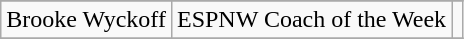<table class="wikitable sortable sortable" style="text-align: center">
<tr align=center>
</tr>
<tr>
<td>Brooke Wyckoff</td>
<td>ESPNW Coach of the Week</td>
<td></td>
</tr>
<tr>
</tr>
</table>
